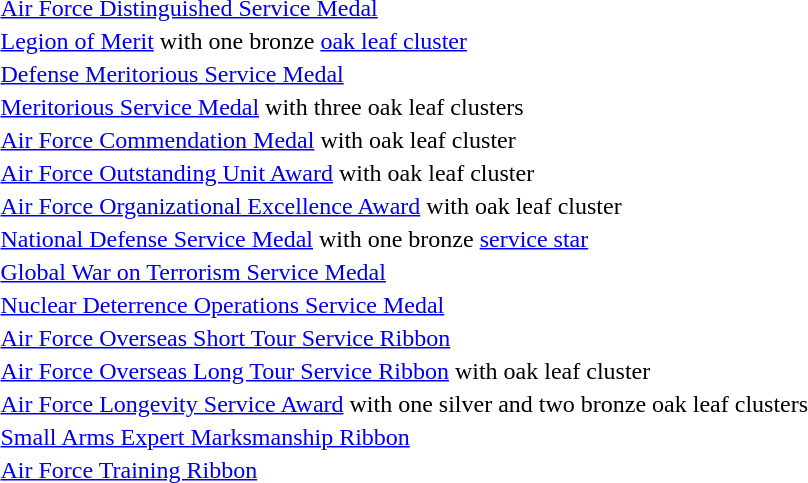<table>
<tr>
<td></td>
<td><a href='#'>Air Force Distinguished Service Medal</a></td>
</tr>
<tr>
<td></td>
<td><a href='#'>Legion of Merit</a> with one bronze <a href='#'>oak leaf cluster</a></td>
</tr>
<tr>
<td></td>
<td><a href='#'>Defense Meritorious Service Medal</a></td>
</tr>
<tr>
<td><span></span><span></span><span></span></td>
<td><a href='#'>Meritorious Service Medal</a> with three oak leaf clusters</td>
</tr>
<tr>
<td></td>
<td><a href='#'>Air Force Commendation Medal</a> with oak leaf cluster</td>
</tr>
<tr>
<td></td>
<td><a href='#'>Air Force Outstanding Unit Award</a> with oak leaf cluster</td>
</tr>
<tr>
<td></td>
<td><a href='#'>Air Force Organizational Excellence Award</a> with oak leaf cluster</td>
</tr>
<tr>
<td></td>
<td><a href='#'>National Defense Service Medal</a> with one bronze <a href='#'>service star</a></td>
</tr>
<tr>
<td></td>
<td><a href='#'>Global War on Terrorism Service Medal</a></td>
</tr>
<tr>
<td></td>
<td><a href='#'>Nuclear Deterrence Operations Service Medal</a></td>
</tr>
<tr>
<td></td>
<td><a href='#'>Air Force Overseas Short Tour Service Ribbon</a></td>
</tr>
<tr>
<td></td>
<td><a href='#'>Air Force Overseas Long Tour Service Ribbon</a> with oak leaf cluster</td>
</tr>
<tr>
<td><span></span><span></span><span></span></td>
<td><a href='#'>Air Force Longevity Service Award</a> with one silver and two bronze oak leaf clusters</td>
</tr>
<tr>
<td></td>
<td><a href='#'>Small Arms Expert Marksmanship Ribbon</a></td>
</tr>
<tr>
<td></td>
<td><a href='#'>Air Force Training Ribbon</a></td>
</tr>
</table>
